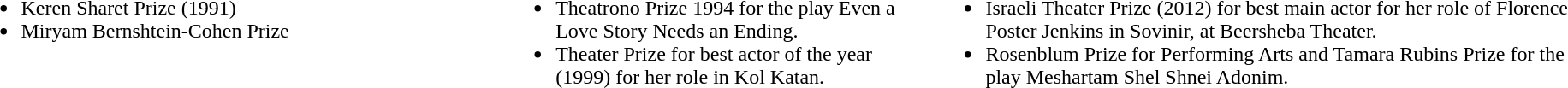<table>
<tr>
<td width="33%" valign="top"><br><ul><li>Keren Sharet Prize (1991)</li><li>Miryam Bernshtein-Cohen Prize</li></ul></td>
<td><br><ul><li>Theatrono Prize 1994 for the play Even a Love Story Needs an Ending.</li><li>Theater Prize for best actor of the year (1999) for her role in Kol Katan.</li></ul></td>
<td><br><ul><li>Israeli Theater Prize (2012) for best main actor for her role of Florence Poster Jenkins in Sovinir, at Beersheba Theater.</li><li>Rosenblum Prize for Performing Arts and Tamara Rubins Prize for the play Meshartam Shel Shnei Adonim.</li></ul></td>
</tr>
</table>
